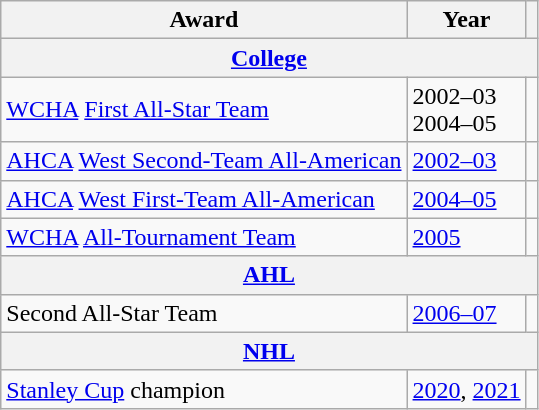<table class="wikitable">
<tr>
<th>Award</th>
<th>Year</th>
<th></th>
</tr>
<tr>
<th colspan="3"><a href='#'>College</a></th>
</tr>
<tr>
<td><a href='#'>WCHA</a> <a href='#'>First All-Star Team</a></td>
<td>2002–03<br>2004–05</td>
<td></td>
</tr>
<tr>
<td><a href='#'>AHCA</a> <a href='#'>West Second-Team All-American</a></td>
<td><a href='#'>2002–03</a></td>
<td></td>
</tr>
<tr>
<td><a href='#'>AHCA</a> <a href='#'>West First-Team All-American</a></td>
<td><a href='#'>2004–05</a></td>
<td></td>
</tr>
<tr>
<td><a href='#'>WCHA</a> <a href='#'>All-Tournament Team</a></td>
<td><a href='#'>2005</a></td>
<td></td>
</tr>
<tr>
<th colspan="3"><a href='#'>AHL</a></th>
</tr>
<tr>
<td>Second All-Star Team</td>
<td><a href='#'>2006–07</a></td>
<td></td>
</tr>
<tr>
<th colspan="3"><a href='#'>NHL</a></th>
</tr>
<tr>
<td><a href='#'>Stanley Cup</a> champion</td>
<td><a href='#'>2020</a>, <a href='#'>2021</a></td>
<td></td>
</tr>
</table>
